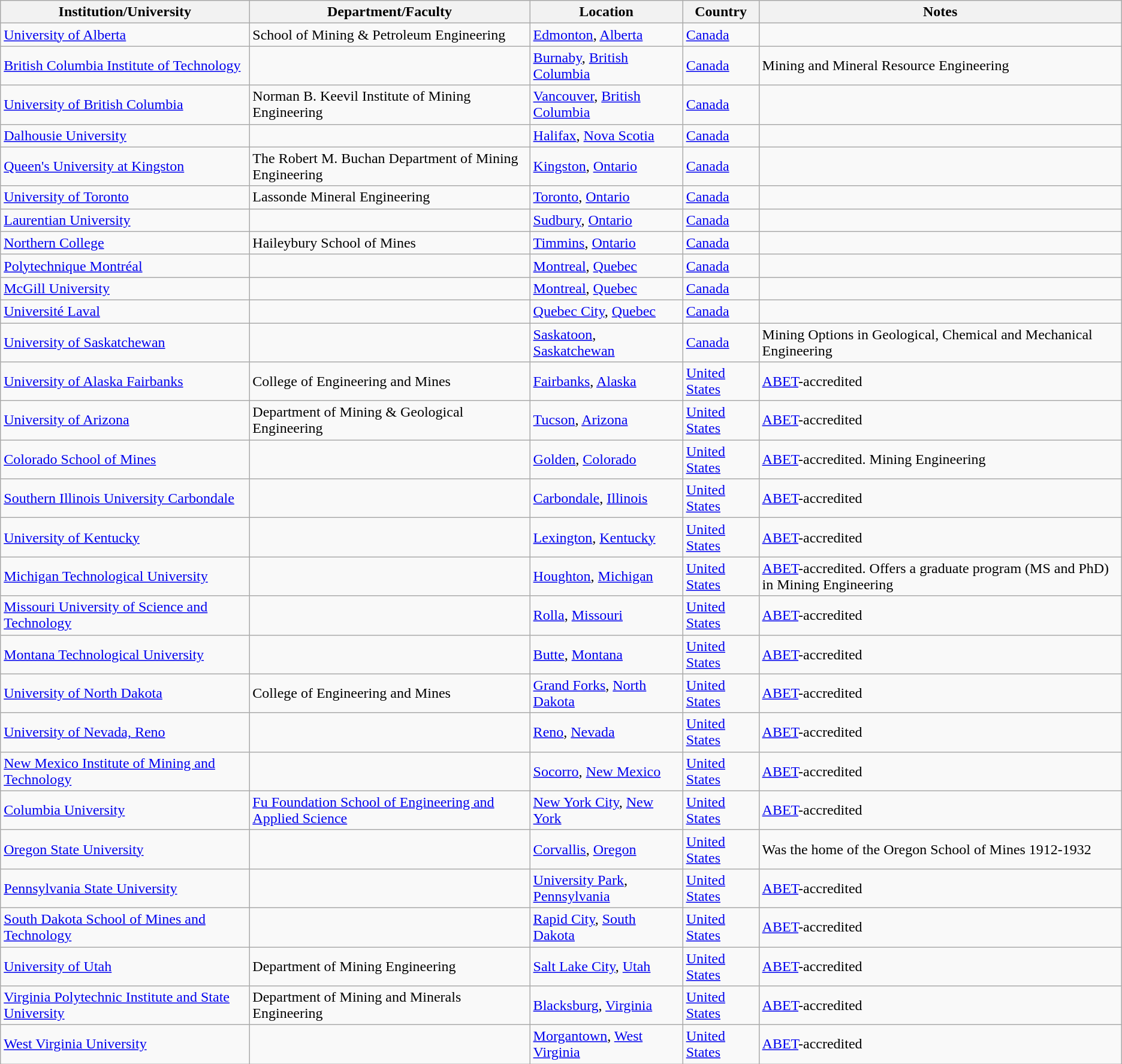<table class="wikitable sortable">
<tr>
<th>Institution/University</th>
<th>Department/Faculty</th>
<th>Location</th>
<th>Country</th>
<th>Notes</th>
</tr>
<tr>
<td><a href='#'>University of Alberta</a></td>
<td>School of Mining & Petroleum Engineering</td>
<td><a href='#'>Edmonton</a>, <a href='#'>Alberta</a></td>
<td><a href='#'>Canada</a></td>
<td></td>
</tr>
<tr>
<td><a href='#'>British Columbia Institute of Technology</a></td>
<td></td>
<td><a href='#'>Burnaby</a>, <a href='#'>British Columbia</a></td>
<td><a href='#'>Canada</a></td>
<td>Mining and Mineral Resource Engineering</td>
</tr>
<tr>
<td><a href='#'>University of British Columbia</a></td>
<td>Norman B. Keevil Institute of Mining Engineering</td>
<td><a href='#'>Vancouver</a>, <a href='#'>British Columbia</a></td>
<td><a href='#'>Canada</a></td>
<td></td>
</tr>
<tr>
<td><a href='#'>Dalhousie University</a></td>
<td></td>
<td><a href='#'>Halifax</a>, <a href='#'>Nova Scotia</a></td>
<td><a href='#'>Canada</a></td>
<td></td>
</tr>
<tr>
<td><a href='#'>Queen's University at Kingston</a></td>
<td>The Robert M. Buchan Department of Mining Engineering</td>
<td><a href='#'>Kingston</a>, <a href='#'>Ontario</a></td>
<td><a href='#'>Canada</a></td>
<td></td>
</tr>
<tr>
<td><a href='#'>University of Toronto</a></td>
<td>Lassonde Mineral Engineering</td>
<td><a href='#'>Toronto</a>, <a href='#'>Ontario</a></td>
<td><a href='#'>Canada</a></td>
<td></td>
</tr>
<tr>
<td><a href='#'>Laurentian University</a></td>
<td></td>
<td><a href='#'>Sudbury</a>, <a href='#'>Ontario</a></td>
<td><a href='#'>Canada</a></td>
<td></td>
</tr>
<tr>
<td><a href='#'>Northern College</a></td>
<td>Haileybury School of Mines</td>
<td><a href='#'>Timmins</a>, <a href='#'>Ontario</a></td>
<td><a href='#'>Canada</a></td>
<td></td>
</tr>
<tr>
<td><a href='#'>Polytechnique Montréal</a></td>
<td></td>
<td><a href='#'>Montreal</a>, <a href='#'>Quebec</a></td>
<td><a href='#'>Canada</a></td>
<td></td>
</tr>
<tr>
<td><a href='#'>McGill University</a></td>
<td></td>
<td><a href='#'>Montreal</a>, <a href='#'>Quebec</a></td>
<td><a href='#'>Canada</a></td>
<td></td>
</tr>
<tr>
<td><a href='#'>Université Laval</a></td>
<td></td>
<td><a href='#'>Quebec City</a>, <a href='#'>Quebec</a></td>
<td><a href='#'>Canada</a></td>
<td></td>
</tr>
<tr>
<td><a href='#'>University of Saskatchewan</a></td>
<td></td>
<td><a href='#'>Saskatoon</a>, <a href='#'>Saskatchewan</a></td>
<td><a href='#'>Canada</a></td>
<td>Mining Options in Geological, Chemical and Mechanical Engineering</td>
</tr>
<tr>
<td><a href='#'>University of Alaska Fairbanks</a></td>
<td>College of Engineering and Mines</td>
<td><a href='#'>Fairbanks</a>, <a href='#'>Alaska</a></td>
<td><a href='#'>United States</a></td>
<td><a href='#'>ABET</a>-accredited</td>
</tr>
<tr>
<td><a href='#'>University of Arizona</a></td>
<td>Department of Mining & Geological Engineering</td>
<td><a href='#'>Tucson</a>, <a href='#'>Arizona</a></td>
<td><a href='#'>United States</a></td>
<td><a href='#'>ABET</a>-accredited</td>
</tr>
<tr>
<td><a href='#'>Colorado School of Mines</a></td>
<td></td>
<td><a href='#'>Golden</a>, <a href='#'>Colorado</a></td>
<td><a href='#'>United States</a></td>
<td><a href='#'>ABET</a>-accredited. Mining Engineering</td>
</tr>
<tr>
<td><a href='#'>Southern Illinois University Carbondale</a></td>
<td></td>
<td><a href='#'>Carbondale</a>, <a href='#'>Illinois</a></td>
<td><a href='#'>United States</a></td>
<td><a href='#'>ABET</a>-accredited</td>
</tr>
<tr>
<td><a href='#'>University of Kentucky</a></td>
<td></td>
<td><a href='#'>Lexington</a>, <a href='#'>Kentucky</a></td>
<td><a href='#'>United States</a></td>
<td><a href='#'>ABET</a>-accredited</td>
</tr>
<tr>
<td><a href='#'>Michigan Technological University</a></td>
<td></td>
<td><a href='#'>Houghton</a>, <a href='#'>Michigan</a></td>
<td><a href='#'>United States</a></td>
<td><a href='#'>ABET</a>-accredited. Offers a graduate program (MS and PhD) in Mining Engineering</td>
</tr>
<tr>
<td><a href='#'>Missouri University of Science and Technology</a></td>
<td></td>
<td><a href='#'>Rolla</a>, <a href='#'>Missouri</a></td>
<td><a href='#'>United States</a></td>
<td><a href='#'>ABET</a>-accredited</td>
</tr>
<tr>
<td><a href='#'>Montana Technological University</a></td>
<td></td>
<td><a href='#'>Butte</a>, <a href='#'>Montana</a></td>
<td><a href='#'>United States</a></td>
<td><a href='#'>ABET</a>-accredited</td>
</tr>
<tr>
<td><a href='#'>University of North Dakota</a></td>
<td>College of Engineering and Mines</td>
<td><a href='#'>Grand Forks</a>, <a href='#'>North Dakota</a></td>
<td><a href='#'>United States</a></td>
<td><a href='#'>ABET</a>-accredited</td>
</tr>
<tr>
<td><a href='#'>University of Nevada, Reno</a></td>
<td></td>
<td><a href='#'>Reno</a>, <a href='#'>Nevada</a></td>
<td><a href='#'>United States</a></td>
<td><a href='#'>ABET</a>-accredited</td>
</tr>
<tr>
<td><a href='#'>New Mexico Institute of Mining and Technology</a></td>
<td></td>
<td><a href='#'>Socorro</a>, <a href='#'>New Mexico</a></td>
<td><a href='#'>United States</a></td>
<td><a href='#'>ABET</a>-accredited</td>
</tr>
<tr>
<td><a href='#'>Columbia University</a></td>
<td><a href='#'>Fu Foundation School of Engineering and Applied Science</a></td>
<td><a href='#'>New York City</a>, <a href='#'>New York</a></td>
<td><a href='#'>United States</a></td>
<td><a href='#'>ABET</a>-accredited</td>
</tr>
<tr>
<td><a href='#'>Oregon State University</a></td>
<td></td>
<td><a href='#'>Corvallis</a>, <a href='#'>Oregon</a></td>
<td><a href='#'>United States</a></td>
<td>Was the home of the Oregon School of Mines 1912-1932</td>
</tr>
<tr>
<td><a href='#'>Pennsylvania State University</a></td>
<td></td>
<td><a href='#'>University Park</a>, <a href='#'>Pennsylvania</a></td>
<td><a href='#'>United States</a></td>
<td><a href='#'>ABET</a>-accredited</td>
</tr>
<tr>
<td><a href='#'>South Dakota School of Mines and Technology</a></td>
<td></td>
<td><a href='#'>Rapid City</a>, <a href='#'>South Dakota</a></td>
<td><a href='#'>United States</a></td>
<td><a href='#'>ABET</a>-accredited</td>
</tr>
<tr>
<td><a href='#'>University of Utah</a></td>
<td>Department of Mining Engineering</td>
<td><a href='#'>Salt Lake City</a>, <a href='#'>Utah</a></td>
<td><a href='#'>United States</a></td>
<td><a href='#'>ABET</a>-accredited</td>
</tr>
<tr>
<td><a href='#'>Virginia Polytechnic Institute and State University</a></td>
<td>Department of Mining and Minerals Engineering</td>
<td><a href='#'>Blacksburg</a>, <a href='#'>Virginia</a></td>
<td><a href='#'>United States</a></td>
<td><a href='#'>ABET</a>-accredited</td>
</tr>
<tr>
<td><a href='#'>West Virginia University</a></td>
<td></td>
<td><a href='#'>Morgantown</a>, <a href='#'>West Virginia</a></td>
<td><a href='#'>United States</a></td>
<td><a href='#'>ABET</a>-accredited</td>
</tr>
</table>
